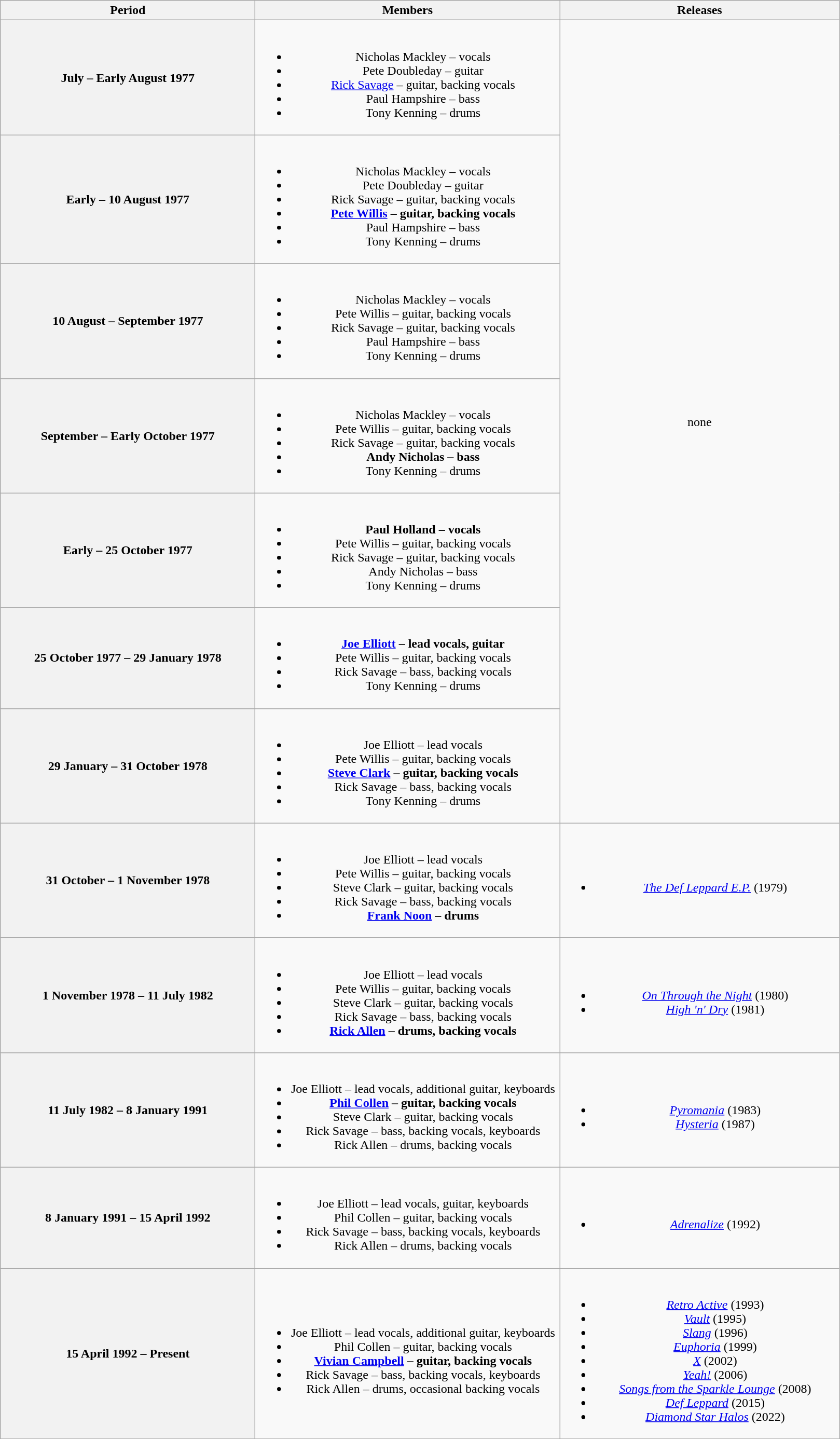<table class="wikitable plainrowheaders" style="text-align:center;">
<tr>
<th scope="col" style="width:20em;">Period</th>
<th scope="col" style="width:24em;">Members</th>
<th scope="col" style="width:22em;">Releases</th>
</tr>
<tr>
<th scope="col">July – Early August 1977<br></th>
<td><br><ul><li>Nicholas Mackley – vocals</li><li>Pete Doubleday – guitar</li><li><a href='#'>Rick Savage</a> – guitar, backing vocals</li><li>Paul Hampshire – bass</li><li>Tony Kenning – drums</li></ul></td>
<td rowspan="7">none</td>
</tr>
<tr>
<th scope="col">Early – 10 August 1977<br></th>
<td><br><ul><li>Nicholas Mackley – vocals</li><li>Pete Doubleday – guitar</li><li>Rick Savage – guitar, backing vocals</li><li><strong><a href='#'>Pete Willis</a> – guitar, backing vocals</strong></li><li>Paul Hampshire – bass</li><li>Tony Kenning – drums</li></ul></td>
</tr>
<tr>
<th scope="col">10 August – September 1977<br></th>
<td><br><ul><li>Nicholas Mackley – vocals</li><li>Pete Willis – guitar, backing vocals</li><li>Rick Savage – guitar, backing vocals</li><li>Paul Hampshire – bass</li><li>Tony Kenning – drums</li></ul></td>
</tr>
<tr>
<th scope="col">September – Early October 1977<br></th>
<td><br><ul><li>Nicholas Mackley – vocals</li><li>Pete Willis – guitar, backing vocals</li><li>Rick Savage – guitar, backing vocals</li><li><strong>Andy Nicholas – bass</strong></li><li>Tony Kenning – drums</li></ul></td>
</tr>
<tr>
<th scope="col">Early – 25 October 1977<br></th>
<td><br><ul><li><strong>Paul Holland – vocals</strong></li><li>Pete Willis – guitar, backing vocals</li><li>Rick Savage – guitar, backing vocals</li><li>Andy Nicholas – bass</li><li>Tony Kenning – drums</li></ul></td>
</tr>
<tr>
<th scope="col">25 October 1977 – 29 January 1978<br></th>
<td><br><ul><li><strong><a href='#'>Joe Elliott</a> – lead vocals, guitar</strong></li><li>Pete Willis – guitar, backing vocals</li><li>Rick Savage – bass, backing vocals</li><li>Tony Kenning – drums</li></ul></td>
</tr>
<tr>
<th scope="col">29 January – 31 October 1978<br></th>
<td><br><ul><li>Joe Elliott – lead vocals</li><li>Pete Willis – guitar, backing vocals</li><li><strong><a href='#'>Steve Clark</a> – guitar, backing vocals</strong></li><li>Rick Savage – bass, backing vocals</li><li>Tony Kenning – drums</li></ul></td>
</tr>
<tr>
<th scope="col">31 October – 1 November 1978<br></th>
<td><br><ul><li>Joe Elliott – lead vocals</li><li>Pete Willis – guitar, backing vocals</li><li>Steve Clark – guitar, backing vocals</li><li>Rick Savage – bass, backing vocals</li><li><strong><a href='#'>Frank Noon</a> – drums</strong> </li></ul></td>
<td><br><ul><li><em><a href='#'>The Def Leppard E.P.</a></em> (1979)</li></ul></td>
</tr>
<tr>
<th scope="col">1 November 1978 – 11 July 1982<br></th>
<td><br><ul><li>Joe Elliott – lead vocals</li><li>Pete Willis – guitar, backing vocals</li><li>Steve Clark – guitar, backing vocals</li><li>Rick Savage – bass, backing vocals</li><li><strong><a href='#'>Rick Allen</a> – drums, backing vocals</strong></li></ul></td>
<td><br><ul><li><em><a href='#'>On Through the Night</a></em> (1980)</li><li><em><a href='#'>High 'n' Dry</a></em> (1981)</li></ul></td>
</tr>
<tr>
<th scope="col">11 July 1982 – 8 January 1991<br></th>
<td><br><ul><li>Joe Elliott – lead vocals, additional guitar, keyboards</li><li><strong><a href='#'>Phil Collen</a> – guitar, backing vocals</strong></li><li>Steve Clark – guitar, backing vocals</li><li>Rick Savage – bass, backing vocals, keyboards</li><li>Rick Allen – drums, backing vocals</li></ul></td>
<td><br><ul><li><em><a href='#'>Pyromania</a></em> (1983)</li><li><em><a href='#'>Hysteria</a></em> (1987)</li></ul></td>
</tr>
<tr>
<th scope="col">8 January 1991 – 15 April 1992<br></th>
<td><br><ul><li>Joe Elliott – lead vocals, guitar, keyboards</li><li>Phil Collen – guitar, backing vocals</li><li>Rick Savage – bass, backing vocals, keyboards</li><li>Rick Allen – drums, backing vocals</li></ul></td>
<td><br><ul><li><em><a href='#'>Adrenalize</a></em> (1992)</li></ul></td>
</tr>
<tr>
<th scope="col">15 April 1992 – Present<br></th>
<td><br><ul><li>Joe Elliott – lead vocals, additional guitar, keyboards</li><li>Phil Collen – guitar, backing vocals</li><li><strong><a href='#'>Vivian Campbell</a> – guitar, backing vocals</strong></li><li>Rick Savage – bass, backing vocals, keyboards</li><li>Rick Allen – drums, occasional backing vocals</li></ul></td>
<td><br><ul><li><em><a href='#'>Retro Active</a></em> (1993)</li><li><em><a href='#'>Vault</a></em> (1995)</li><li><em><a href='#'>Slang</a></em> (1996)</li><li><em><a href='#'>Euphoria</a></em> (1999)</li><li><em><a href='#'>X</a></em> (2002)</li><li><em><a href='#'>Yeah!</a></em> (2006)</li><li><em><a href='#'>Songs from the Sparkle Lounge</a></em> (2008)</li><li><em><a href='#'>Def Leppard</a></em> (2015)</li><li><em><a href='#'>Diamond Star Halos</a></em> (2022)</li></ul></td>
</tr>
<tr>
</tr>
</table>
